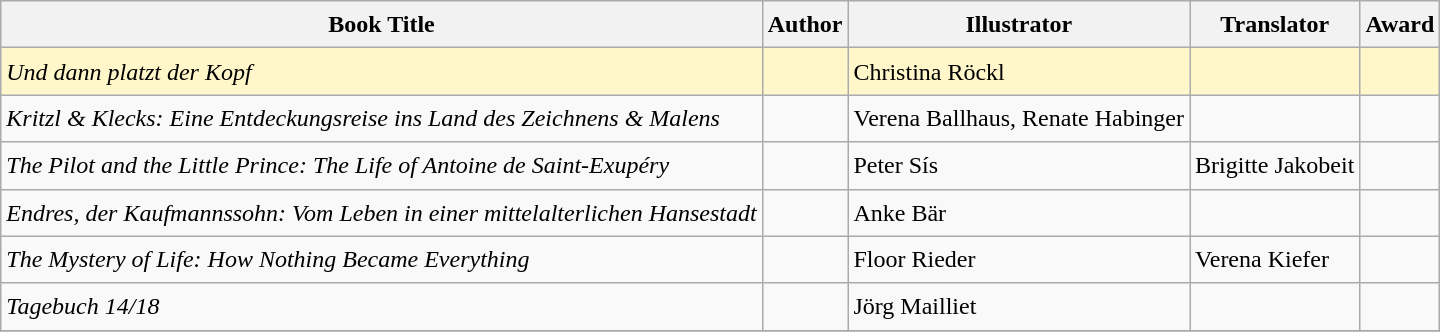<table class="wikitable sortable mw-collapsible" style="font-size:1.00em; line-height:1.5em;">
<tr>
<th scope="col">Book Title</th>
<th scope="col">Author</th>
<th scope="col">Illustrator</th>
<th scope="col">Translator</th>
<th scope="col">Award</th>
</tr>
<tr style="background:#fff7c9">
<td><em>Und dann platzt der Kopf</em></td>
<td></td>
<td>Christina Röckl</td>
<td></td>
<td></td>
</tr>
<tr>
<td><em>Kritzl & Klecks: Eine Entdeckungsreise ins Land des Zeichnens & Malens</em></td>
<td></td>
<td>Verena Ballhaus, Renate Habinger</td>
<td></td>
<td></td>
</tr>
<tr>
<td><em>The Pilot and the Little Prince: The Life of Antoine de Saint-Exupéry</em></td>
<td></td>
<td>Peter Sís</td>
<td>Brigitte Jakobeit</td>
<td></td>
</tr>
<tr>
<td><em>Endres, der Kaufmannssohn: Vom Leben in einer mittelalterlichen Hansestadt</em></td>
<td></td>
<td>Anke Bär</td>
<td></td>
<td></td>
</tr>
<tr>
<td><em>The Mystery of Life: How Nothing Became Everything</em></td>
<td></td>
<td>Floor Rieder</td>
<td>Verena Kiefer</td>
<td></td>
</tr>
<tr>
<td><em>Tagebuch 14/18</em></td>
<td></td>
<td>Jörg Mailliet</td>
<td></td>
<td></td>
</tr>
<tr style="background:#fff7c9">
</tr>
</table>
